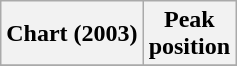<table class="wikitable sortable plainrowheaders" style="text-align:center">
<tr>
<th scope="col">Chart (2003)</th>
<th scope="col">Peak<br>position</th>
</tr>
<tr>
</tr>
</table>
